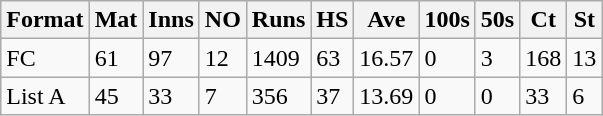<table class="wikitable">
<tr>
<th>Format</th>
<th>Mat</th>
<th>Inns</th>
<th>NO</th>
<th>Runs</th>
<th>HS</th>
<th>Ave</th>
<th>100s</th>
<th>50s</th>
<th>Ct</th>
<th>St</th>
</tr>
<tr>
<td>FC</td>
<td>61</td>
<td>97</td>
<td>12</td>
<td>1409</td>
<td>63</td>
<td>16.57</td>
<td>0</td>
<td>3</td>
<td>168</td>
<td>13</td>
</tr>
<tr>
<td>List A</td>
<td>45</td>
<td>33</td>
<td>7</td>
<td>356</td>
<td>37</td>
<td>13.69</td>
<td>0</td>
<td>0</td>
<td>33</td>
<td>6</td>
</tr>
</table>
